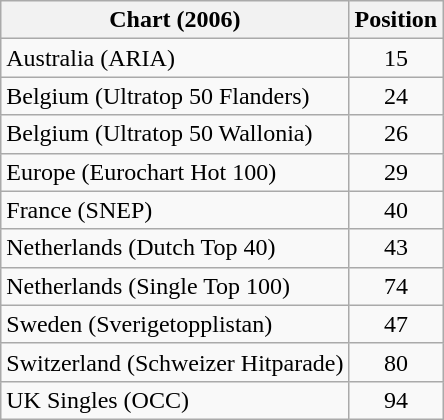<table class="wikitable sortable">
<tr>
<th>Chart (2006)</th>
<th>Position</th>
</tr>
<tr>
<td>Australia (ARIA)</td>
<td align="center">15</td>
</tr>
<tr>
<td>Belgium (Ultratop 50 Flanders)</td>
<td align="center">24</td>
</tr>
<tr>
<td>Belgium (Ultratop 50 Wallonia)</td>
<td align="center">26</td>
</tr>
<tr>
<td>Europe (Eurochart Hot 100)</td>
<td align="center">29</td>
</tr>
<tr>
<td>France (SNEP)</td>
<td align="center">40</td>
</tr>
<tr>
<td>Netherlands (Dutch Top 40)</td>
<td align="center">43</td>
</tr>
<tr>
<td>Netherlands (Single Top 100)</td>
<td align="center">74</td>
</tr>
<tr>
<td>Sweden (Sverigetopplistan)</td>
<td align="center">47</td>
</tr>
<tr>
<td>Switzerland (Schweizer Hitparade)</td>
<td align="center">80</td>
</tr>
<tr>
<td>UK Singles (OCC)</td>
<td align="center">94</td>
</tr>
</table>
